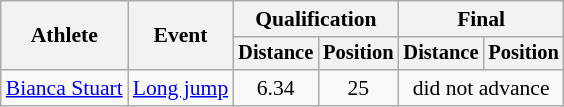<table class=wikitable style="font-size:90%">
<tr>
<th rowspan="2">Athlete</th>
<th rowspan="2">Event</th>
<th colspan="2">Qualification</th>
<th colspan="2">Final</th>
</tr>
<tr style="font-size:95%">
<th>Distance</th>
<th>Position</th>
<th>Distance</th>
<th>Position</th>
</tr>
<tr style=text-align:center>
<td style=text-align:left><a href='#'>Bianca Stuart</a></td>
<td style=text-align:left><a href='#'>Long jump</a></td>
<td>6.34</td>
<td>25</td>
<td colspan=2>did not advance</td>
</tr>
</table>
